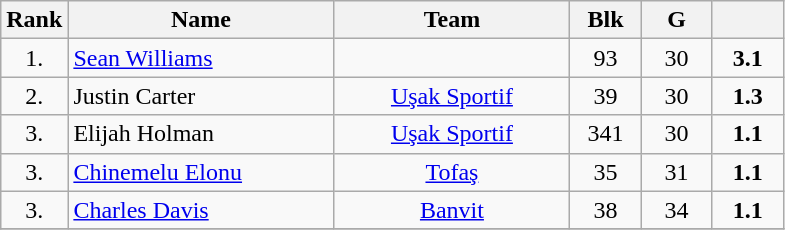<table class="wikitable" style="text-align: center;">
<tr>
<th>Rank</th>
<th width=170>Name</th>
<th width=150>Team</th>
<th width=40>Blk</th>
<th width=40>G</th>
<th width=40></th>
</tr>
<tr>
<td>1.</td>
<td align="left"> <a href='#'>Sean Williams</a></td>
<td></td>
<td>93</td>
<td>30</td>
<td><strong>3.1</strong></td>
</tr>
<tr>
<td>2.</td>
<td align="left"> Justin Carter</td>
<td><a href='#'>Uşak Sportif</a></td>
<td>39</td>
<td>30</td>
<td><strong>1.3</strong></td>
</tr>
<tr>
<td>3.</td>
<td align="left"> Elijah Holman</td>
<td><a href='#'>Uşak Sportif</a></td>
<td>341</td>
<td>30</td>
<td><strong>1.1</strong></td>
</tr>
<tr>
<td>3.</td>
<td align="left"> <a href='#'>Chinemelu Elonu</a></td>
<td><a href='#'>Tofaş</a></td>
<td>35</td>
<td>31</td>
<td><strong>1.1</strong></td>
</tr>
<tr>
<td>3.</td>
<td align="left"> <a href='#'>Charles Davis</a></td>
<td><a href='#'>Banvit</a></td>
<td>38</td>
<td>34</td>
<td><strong>1.1</strong></td>
</tr>
<tr>
</tr>
</table>
